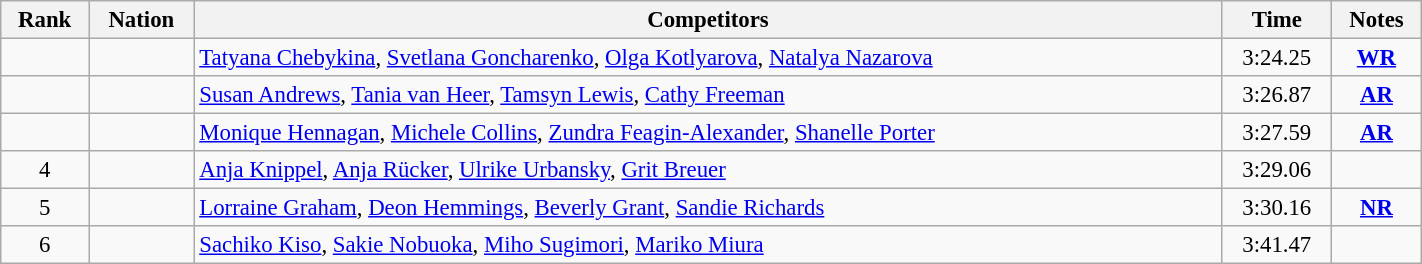<table class="wikitable sortable" width=75% style="text-align:center; font-size:95%">
<tr>
<th>Rank</th>
<th>Nation</th>
<th>Competitors</th>
<th>Time</th>
<th>Notes</th>
</tr>
<tr>
<td></td>
<td align=left></td>
<td align=left><a href='#'>Tatyana Chebykina</a>, <a href='#'>Svetlana Goncharenko</a>, <a href='#'>Olga Kotlyarova</a>, <a href='#'>Natalya Nazarova</a></td>
<td>3:24.25</td>
<td><strong><a href='#'>WR</a></strong></td>
</tr>
<tr>
<td></td>
<td align=left></td>
<td align=left><a href='#'>Susan Andrews</a>, <a href='#'>Tania van Heer</a>, <a href='#'>Tamsyn Lewis</a>, <a href='#'>Cathy Freeman</a></td>
<td>3:26.87</td>
<td><strong><a href='#'>AR</a></strong></td>
</tr>
<tr>
<td></td>
<td align=left></td>
<td align=left><a href='#'>Monique Hennagan</a>, <a href='#'>Michele Collins</a>, <a href='#'>Zundra Feagin-Alexander</a>, <a href='#'>Shanelle Porter</a></td>
<td>3:27.59</td>
<td><strong><a href='#'>AR</a></strong></td>
</tr>
<tr>
<td>4</td>
<td align=left></td>
<td align=left><a href='#'>Anja Knippel</a>, <a href='#'>Anja Rücker</a>, <a href='#'>Ulrike Urbansky</a>, <a href='#'>Grit Breuer</a></td>
<td>3:29.06</td>
<td></td>
</tr>
<tr>
<td>5</td>
<td align=left></td>
<td align=left><a href='#'>Lorraine Graham</a>, <a href='#'>Deon Hemmings</a>, <a href='#'>Beverly Grant</a>, <a href='#'>Sandie Richards</a></td>
<td>3:30.16</td>
<td><strong><a href='#'>NR</a></strong></td>
</tr>
<tr>
<td>6</td>
<td align=left></td>
<td align=left><a href='#'>Sachiko Kiso</a>, <a href='#'>Sakie Nobuoka</a>, <a href='#'>Miho Sugimori</a>, <a href='#'>Mariko Miura</a></td>
<td>3:41.47</td>
<td></td>
</tr>
</table>
